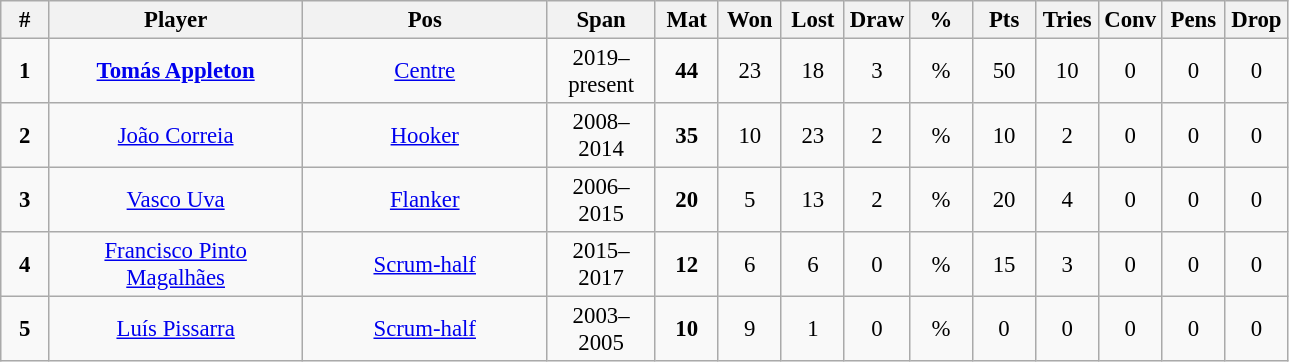<table class="wikitable" style="font-size:95%; text-align:center;">
<tr>
<th style="width:25px;">#</th>
<th style="width:162px;">Player</th>
<th style="width:156px;">Pos</th>
<th style="width:65px;">Span</th>
<th style="width:35px;">Mat</th>
<th style="width:35px;">Won</th>
<th style="width:35px;">Lost</th>
<th style="width:35px;">Draw</th>
<th style="width:35px;">%</th>
<th style="width:35px;">Pts</th>
<th style="width:35px;">Tries</th>
<th style="width:35px;">Conv</th>
<th style="width:35px;">Pens</th>
<th style="width:35px;">Drop</th>
</tr>
<tr>
<td><strong>1</strong></td>
<td><strong><a href='#'>Tomás Appleton</a></strong></td>
<td><a href='#'>Centre</a></td>
<td>2019–present</td>
<td><strong>44</strong></td>
<td>23</td>
<td>18</td>
<td>3</td>
<td>%</td>
<td>50</td>
<td>10</td>
<td>0</td>
<td>0</td>
<td>0</td>
</tr>
<tr>
<td><strong>2</strong></td>
<td><a href='#'>João Correia</a></td>
<td><a href='#'>Hooker</a></td>
<td>2008–2014</td>
<td><strong>35</strong></td>
<td>10</td>
<td>23</td>
<td>2</td>
<td>%</td>
<td>10</td>
<td>2</td>
<td>0</td>
<td>0</td>
<td>0</td>
</tr>
<tr>
<td><strong>3</strong></td>
<td><a href='#'>Vasco Uva</a></td>
<td><a href='#'>Flanker</a></td>
<td>2006–2015</td>
<td><strong>20</strong></td>
<td>5</td>
<td>13</td>
<td>2</td>
<td>%</td>
<td>20</td>
<td>4</td>
<td>0</td>
<td>0</td>
<td>0</td>
</tr>
<tr>
<td><strong>4</strong></td>
<td><a href='#'>Francisco Pinto Magalhães</a></td>
<td><a href='#'>Scrum-half</a></td>
<td>2015–2017</td>
<td><strong>12</strong></td>
<td>6</td>
<td>6</td>
<td>0</td>
<td>%</td>
<td>15</td>
<td>3</td>
<td>0</td>
<td>0</td>
<td>0</td>
</tr>
<tr>
<td><strong>5</strong></td>
<td><a href='#'>Luís Pissarra</a></td>
<td><a href='#'>Scrum-half</a></td>
<td>2003–2005</td>
<td><strong>10</strong></td>
<td>9</td>
<td>1</td>
<td>0</td>
<td>%</td>
<td>0</td>
<td>0</td>
<td>0</td>
<td>0</td>
<td>0</td>
</tr>
</table>
